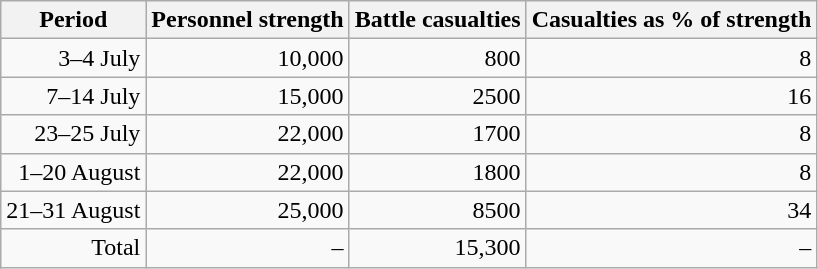<table class="wikitable" style="text-align: right;">
<tr>
<th>Period</th>
<th>Personnel strength</th>
<th>Battle casualties</th>
<th>Casualties as % of strength</th>
</tr>
<tr>
<td>3–4 July</td>
<td>10,000</td>
<td>800</td>
<td>8</td>
</tr>
<tr>
<td>7–14 July</td>
<td>15,000</td>
<td>2500</td>
<td>16</td>
</tr>
<tr>
<td>23–25 July</td>
<td>22,000</td>
<td>1700</td>
<td>8</td>
</tr>
<tr>
<td>1–20 August</td>
<td>22,000</td>
<td>1800</td>
<td>8</td>
</tr>
<tr>
<td>21–31 August</td>
<td>25,000</td>
<td>8500</td>
<td>34</td>
</tr>
<tr>
<td>Total</td>
<td>–</td>
<td>15,300</td>
<td>–</td>
</tr>
</table>
